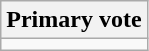<table class="wikitable">
<tr>
<th>Primary vote</th>
</tr>
<tr>
<td></td>
</tr>
</table>
